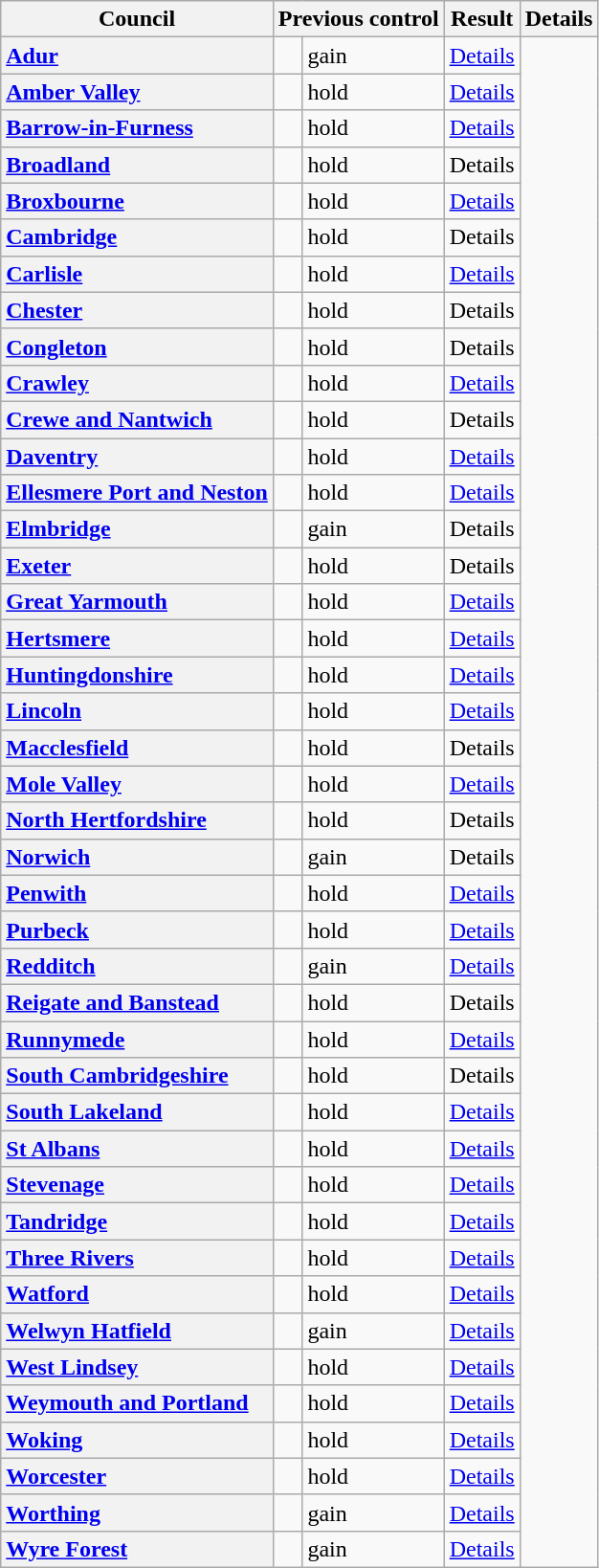<table class="wikitable sortable" border="1">
<tr>
<th scope="col">Council</th>
<th colspan=2>Previous control</th>
<th colspan=2>Result</th>
<th class="unsortable" scope="col">Details</th>
</tr>
<tr>
<th scope="row" style="text-align: left;"><a href='#'>Adur</a></th>
<td></td>
<td> gain</td>
<td><a href='#'>Details</a></td>
</tr>
<tr>
<th scope="row" style="text-align: left;"><a href='#'>Amber Valley</a></th>
<td></td>
<td> hold</td>
<td><a href='#'>Details</a></td>
</tr>
<tr>
<th scope="row" style="text-align: left;"><a href='#'>Barrow-in-Furness</a></th>
<td></td>
<td> hold</td>
<td><a href='#'>Details</a></td>
</tr>
<tr>
<th scope="row" style="text-align: left;"><a href='#'>Broadland</a></th>
<td></td>
<td> hold</td>
<td>Details</td>
</tr>
<tr>
<th scope="row" style="text-align: left;"><a href='#'>Broxbourne</a></th>
<td></td>
<td> hold</td>
<td><a href='#'>Details</a></td>
</tr>
<tr>
<th scope="row" style="text-align: left;"><a href='#'>Cambridge</a></th>
<td></td>
<td> hold</td>
<td>Details</td>
</tr>
<tr>
<th scope="row" style="text-align: left;"><a href='#'>Carlisle</a></th>
<td></td>
<td> hold</td>
<td><a href='#'>Details</a></td>
</tr>
<tr>
<th scope="row" style="text-align: left;"><a href='#'>Chester</a></th>
<td></td>
<td> hold</td>
<td>Details</td>
</tr>
<tr>
<th scope="row" style="text-align: left;"><a href='#'>Congleton</a></th>
<td></td>
<td> hold</td>
<td>Details</td>
</tr>
<tr>
<th scope="row" style="text-align: left;"><a href='#'>Crawley</a></th>
<td></td>
<td> hold</td>
<td><a href='#'>Details</a></td>
</tr>
<tr>
<th scope="row" style="text-align: left;"><a href='#'>Crewe and Nantwich</a></th>
<td></td>
<td> hold</td>
<td>Details</td>
</tr>
<tr>
<th scope="row" style="text-align: left;"><a href='#'>Daventry</a></th>
<td></td>
<td> hold</td>
<td><a href='#'>Details</a></td>
</tr>
<tr>
<th scope="row" style="text-align: left;"><a href='#'>Ellesmere Port and Neston</a></th>
<td></td>
<td> hold</td>
<td><a href='#'>Details</a></td>
</tr>
<tr>
<th scope="row" style="text-align: left;"><a href='#'>Elmbridge</a></th>
<td></td>
<td> gain</td>
<td>Details</td>
</tr>
<tr>
<th scope="row" style="text-align: left;"><a href='#'>Exeter</a></th>
<td></td>
<td> hold</td>
<td>Details</td>
</tr>
<tr>
<th scope="row" style="text-align: left;"><a href='#'>Great Yarmouth</a></th>
<td></td>
<td> hold</td>
<td><a href='#'>Details</a></td>
</tr>
<tr>
<th scope="row" style="text-align: left;"><a href='#'>Hertsmere</a></th>
<td></td>
<td> hold</td>
<td><a href='#'>Details</a></td>
</tr>
<tr>
<th scope="row" style="text-align: left;"><a href='#'>Huntingdonshire</a></th>
<td></td>
<td> hold</td>
<td><a href='#'>Details</a></td>
</tr>
<tr>
<th scope="row" style="text-align: left;"><a href='#'>Lincoln</a></th>
<td></td>
<td> hold</td>
<td><a href='#'>Details</a></td>
</tr>
<tr>
<th scope="row" style="text-align: left;"><a href='#'>Macclesfield</a></th>
<td></td>
<td> hold</td>
<td>Details</td>
</tr>
<tr>
<th scope="row" style="text-align: left;"><a href='#'>Mole Valley</a></th>
<td></td>
<td> hold</td>
<td><a href='#'>Details</a></td>
</tr>
<tr>
<th scope="row" style="text-align: left;"><a href='#'>North Hertfordshire</a></th>
<td></td>
<td> hold</td>
<td>Details</td>
</tr>
<tr>
<th scope="row" style="text-align: left;"><a href='#'>Norwich</a></th>
<td></td>
<td> gain</td>
<td>Details</td>
</tr>
<tr>
<th scope="row" style="text-align: left;"><a href='#'>Penwith</a></th>
<td></td>
<td> hold</td>
<td><a href='#'>Details</a></td>
</tr>
<tr>
<th scope="row" style="text-align: left;"><a href='#'>Purbeck</a></th>
<td></td>
<td> hold</td>
<td><a href='#'>Details</a></td>
</tr>
<tr>
<th scope="row" style="text-align: left;"><a href='#'>Redditch</a></th>
<td></td>
<td> gain</td>
<td><a href='#'>Details</a></td>
</tr>
<tr>
<th scope="row" style="text-align: left;"><a href='#'>Reigate and Banstead</a></th>
<td></td>
<td> hold</td>
<td>Details</td>
</tr>
<tr>
<th scope="row" style="text-align: left;"><a href='#'>Runnymede</a></th>
<td></td>
<td> hold</td>
<td><a href='#'>Details</a></td>
</tr>
<tr>
<th scope="row" style="text-align: left;"><a href='#'>South Cambridgeshire</a></th>
<td></td>
<td> hold</td>
<td>Details</td>
</tr>
<tr>
<th scope="row" style="text-align: left;"><a href='#'>South Lakeland</a></th>
<td></td>
<td> hold</td>
<td><a href='#'>Details</a></td>
</tr>
<tr>
<th scope="row" style="text-align: left;"><a href='#'>St Albans</a></th>
<td></td>
<td> hold</td>
<td><a href='#'>Details</a></td>
</tr>
<tr>
<th scope="row" style="text-align: left;"><a href='#'>Stevenage</a></th>
<td></td>
<td> hold</td>
<td><a href='#'>Details</a></td>
</tr>
<tr>
<th scope="row" style="text-align: left;"><a href='#'>Tandridge</a></th>
<td></td>
<td> hold</td>
<td><a href='#'>Details</a></td>
</tr>
<tr>
<th scope="row" style="text-align: left;"><a href='#'>Three Rivers</a></th>
<td></td>
<td> hold</td>
<td><a href='#'>Details</a></td>
</tr>
<tr>
<th scope="row" style="text-align: left;"><a href='#'>Watford</a></th>
<td></td>
<td> hold</td>
<td><a href='#'>Details</a></td>
</tr>
<tr>
<th scope="row" style="text-align: left;"><a href='#'>Welwyn Hatfield</a></th>
<td></td>
<td> gain</td>
<td><a href='#'>Details</a></td>
</tr>
<tr>
<th scope="row" style="text-align: left;"><a href='#'>West Lindsey</a></th>
<td></td>
<td> hold</td>
<td><a href='#'>Details</a></td>
</tr>
<tr>
<th scope="row" style="text-align: left;"><a href='#'>Weymouth and Portland</a></th>
<td></td>
<td> hold</td>
<td><a href='#'>Details</a></td>
</tr>
<tr>
<th scope="row" style="text-align: left;"><a href='#'>Woking</a></th>
<td></td>
<td> hold</td>
<td><a href='#'>Details</a></td>
</tr>
<tr>
<th scope="row" style="text-align: left;"><a href='#'>Worcester</a></th>
<td></td>
<td> hold</td>
<td><a href='#'>Details</a></td>
</tr>
<tr>
<th scope="row" style="text-align: left;"><a href='#'>Worthing</a></th>
<td></td>
<td> gain</td>
<td><a href='#'>Details</a></td>
</tr>
<tr>
<th scope="row" style="text-align: left;"><a href='#'>Wyre Forest</a></th>
<td></td>
<td> gain</td>
<td><a href='#'>Details</a></td>
</tr>
</table>
